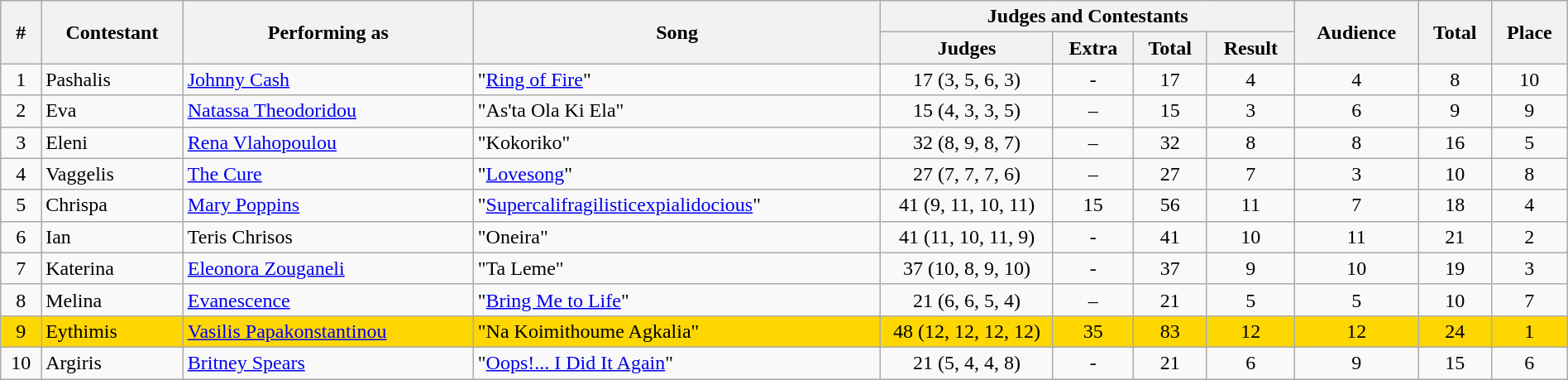<table class="sortable wikitable" style="text-align:center;" width="100%">
<tr>
<th rowspan="2">#</th>
<th rowspan="2">Contestant</th>
<th rowspan="2">Performing as</th>
<th rowspan="2">Song</th>
<th colspan="4">Judges and Contestants</th>
<th rowspan="2">Audience</th>
<th rowspan="2">Total</th>
<th rowspan="2">Place</th>
</tr>
<tr>
<th width="11%">Judges</th>
<th>Extra</th>
<th>Total</th>
<th>Result</th>
</tr>
<tr>
<td>1</td>
<td align="left">Pashalis</td>
<td align="left"><a href='#'>Johnny Cash</a></td>
<td align="left">"<a href='#'>Ring of Fire</a>"</td>
<td>17 (3, 5, 6, 3)</td>
<td>-</td>
<td>17</td>
<td>4</td>
<td>4</td>
<td>8</td>
<td>10</td>
</tr>
<tr>
<td>2</td>
<td align="left">Eva</td>
<td align="left"><a href='#'>Natassa Theodoridou</a></td>
<td align="left">"As'ta Ola Ki Ela"</td>
<td>15 (4, 3, 3, 5)</td>
<td>–</td>
<td>15</td>
<td>3</td>
<td>6</td>
<td>9</td>
<td>9</td>
</tr>
<tr>
<td>3</td>
<td align="left">Eleni</td>
<td align="left"><a href='#'>Rena Vlahopoulou</a></td>
<td align="left">"Kokoriko"</td>
<td>32 (8, 9, 8, 7)</td>
<td>–</td>
<td>32</td>
<td>8</td>
<td>8</td>
<td>16</td>
<td>5</td>
</tr>
<tr>
<td>4</td>
<td align="left">Vaggelis</td>
<td align="left"><a href='#'>The Cure</a></td>
<td align="left">"<a href='#'>Lovesong</a>"</td>
<td>27 (7, 7, 7, 6)</td>
<td>–</td>
<td>27</td>
<td>7</td>
<td>3</td>
<td>10</td>
<td>8</td>
</tr>
<tr>
<td>5</td>
<td align="left">Chrispa</td>
<td align="left"><a href='#'>Mary Poppins</a></td>
<td align="left">"<a href='#'>Supercalifragilisticexpialidocious</a>"</td>
<td>41 (9, 11, 10, 11)</td>
<td>15</td>
<td>56</td>
<td>11</td>
<td>7</td>
<td>18</td>
<td>4</td>
</tr>
<tr>
<td>6</td>
<td align="left">Ian</td>
<td align="left">Teris Chrisos</td>
<td align="left">"Oneira"</td>
<td>41 (11, 10, 11, 9)</td>
<td>-</td>
<td>41</td>
<td>10</td>
<td>11</td>
<td>21</td>
<td>2</td>
</tr>
<tr>
<td>7</td>
<td align="left">Katerina</td>
<td align="left"><a href='#'>Eleonora Zouganeli</a></td>
<td align="left">"Ta Leme"</td>
<td>37 (10, 8, 9, 10)</td>
<td>-</td>
<td>37</td>
<td>9</td>
<td>10</td>
<td>19</td>
<td>3</td>
</tr>
<tr>
<td>8</td>
<td align="left">Melina</td>
<td align="left"><a href='#'>Evanescence</a></td>
<td align="left">"<a href='#'>Bring Me to Life</a>"</td>
<td>21 (6, 6, 5, 4)</td>
<td>–</td>
<td>21</td>
<td>5</td>
<td>5</td>
<td>10</td>
<td>7</td>
</tr>
<tr bgcolor="gold">
<td>9</td>
<td align="left">Eythimis</td>
<td align="left"><a href='#'>Vasilis Papakonstantinou</a></td>
<td align="left">"Na Koimithoume Agkalia"</td>
<td>48 (12, 12, 12, 12)</td>
<td>35</td>
<td>83</td>
<td>12</td>
<td>12</td>
<td>24</td>
<td>1</td>
</tr>
<tr>
<td>10</td>
<td align="left">Argiris</td>
<td align="left"><a href='#'>Britney Spears</a></td>
<td align="left">"<a href='#'>Oops!... I Did It Again</a>"</td>
<td>21 (5, 4, 4, 8)</td>
<td>-</td>
<td>21</td>
<td>6</td>
<td>9</td>
<td>15</td>
<td>6</td>
</tr>
</table>
